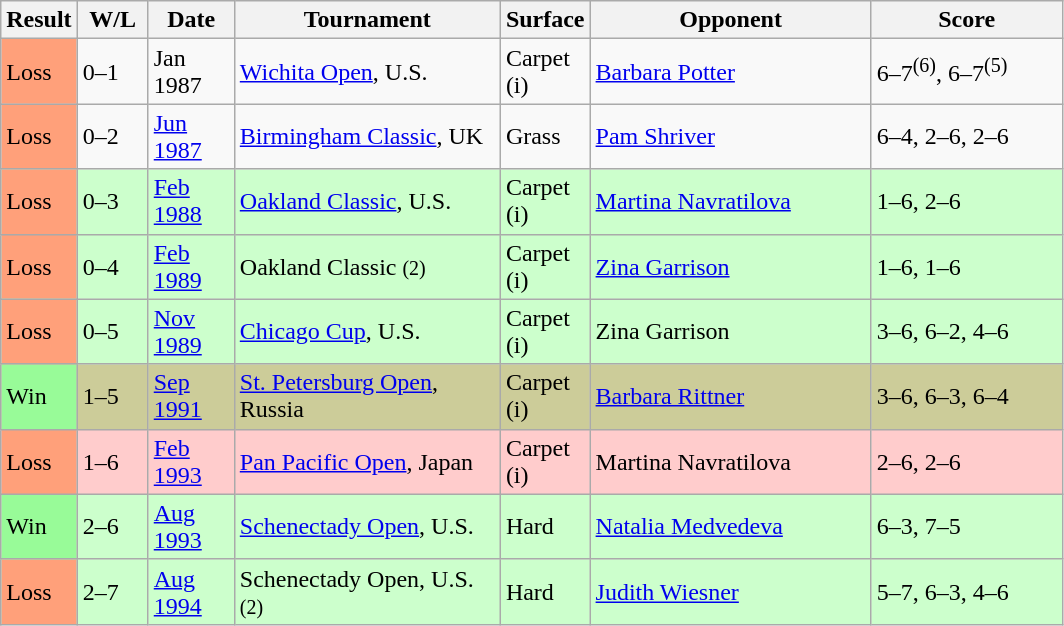<table class="sortable wikitable">
<tr>
<th>Result</th>
<th style="width:40px" class="unsortable">W/L</th>
<th style="width:50px">Date</th>
<th style="width:170px">Tournament</th>
<th style="width:50px">Surface</th>
<th style="width:180px">Opponent</th>
<th style="width:120px" class="unsortable">Score</th>
</tr>
<tr>
<td style="background:#ffa07a;">Loss</td>
<td>0–1</td>
<td>Jan 1987</td>
<td><a href='#'>Wichita Open</a>, U.S.</td>
<td>Carpet (i)</td>
<td> <a href='#'>Barbara Potter</a></td>
<td>6–7<sup>(6)</sup>, 6–7<sup>(5)</sup></td>
</tr>
<tr>
<td style="background:#ffa07a;">Loss</td>
<td>0–2</td>
<td><a href='#'>Jun 1987</a></td>
<td><a href='#'>Birmingham Classic</a>, UK</td>
<td>Grass</td>
<td> <a href='#'>Pam Shriver</a></td>
<td>6–4, 2–6, 2–6</td>
</tr>
<tr style="background:#ccffcc;">
<td style="background:#ffa07a;">Loss</td>
<td>0–3</td>
<td><a href='#'>Feb 1988</a></td>
<td><a href='#'>Oakland Classic</a>, U.S.</td>
<td>Carpet (i)</td>
<td> <a href='#'>Martina Navratilova</a></td>
<td>1–6, 2–6</td>
</tr>
<tr style="background:#ccffcc;">
<td style="background:#ffa07a;">Loss</td>
<td>0–4</td>
<td><a href='#'>Feb 1989</a></td>
<td>Oakland Classic <small>(2)</small></td>
<td>Carpet (i)</td>
<td> <a href='#'>Zina Garrison</a></td>
<td>1–6, 1–6</td>
</tr>
<tr style="background:#ccffcc;">
<td style="background:#ffa07a;">Loss</td>
<td>0–5</td>
<td><a href='#'>Nov 1989</a></td>
<td><a href='#'>Chicago Cup</a>, U.S.</td>
<td>Carpet (i)</td>
<td> Zina Garrison</td>
<td>3–6, 6–2, 4–6</td>
</tr>
<tr style="background:#cccc99;"9>
<td style="background:#98fb98;">Win</td>
<td>1–5</td>
<td><a href='#'>Sep 1991</a></td>
<td><a href='#'>St. Petersburg Open</a>, Russia</td>
<td>Carpet (i)</td>
<td> <a href='#'>Barbara Rittner</a></td>
<td>3–6, 6–3, 6–4</td>
</tr>
<tr bgcolor=#FFCCCC>
<td style="background:#ffa07a;">Loss</td>
<td>1–6</td>
<td><a href='#'>Feb 1993</a></td>
<td><a href='#'>Pan Pacific Open</a>, Japan</td>
<td>Carpet (i)</td>
<td> Martina Navratilova</td>
<td>2–6, 2–6</td>
</tr>
<tr style="background:#ccffcc;">
<td style="background:#98fb98;">Win</td>
<td>2–6</td>
<td><a href='#'>Aug 1993</a></td>
<td><a href='#'>Schenectady Open</a>, U.S.</td>
<td>Hard</td>
<td> <a href='#'>Natalia Medvedeva</a></td>
<td>6–3, 7–5</td>
</tr>
<tr style="background:#ccffcc;">
<td style="background:#ffa07a;">Loss</td>
<td>2–7</td>
<td><a href='#'>Aug 1994</a></td>
<td>Schenectady Open, U.S. <small>(2)</small></td>
<td>Hard</td>
<td> <a href='#'>Judith Wiesner</a></td>
<td>5–7, 6–3, 4–6</td>
</tr>
</table>
